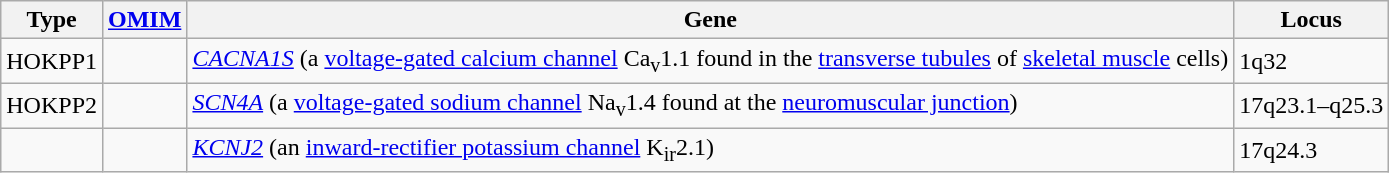<table class="wikitable">
<tr>
<th>Type</th>
<th><a href='#'>OMIM</a></th>
<th>Gene</th>
<th>Locus</th>
</tr>
<tr>
<td>HOKPP1</td>
<td></td>
<td><em><a href='#'>CACNA1S</a></em> (a <a href='#'>voltage-gated calcium channel</a> Ca<sub>v</sub>1.1 found in the <a href='#'>transverse tubules</a> of <a href='#'>skeletal muscle</a> cells)</td>
<td>1q32</td>
</tr>
<tr>
<td>HOKPP2</td>
<td></td>
<td><em><a href='#'>SCN4A</a></em> (a <a href='#'>voltage-gated sodium channel</a> Na<sub>v</sub>1.4 found at the <a href='#'>neuromuscular junction</a>)</td>
<td>17q23.1–q25.3</td>
</tr>
<tr>
<td></td>
<td></td>
<td><em><a href='#'>KCNJ2</a></em> (an <a href='#'>inward-rectifier potassium channel</a> K<sub>ir</sub>2.1)</td>
<td>17q24.3</td>
</tr>
</table>
